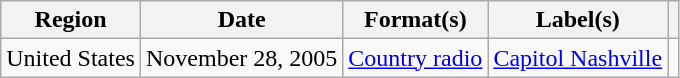<table class="wikitable">
<tr>
<th>Region</th>
<th>Date</th>
<th>Format(s)</th>
<th>Label(s)</th>
<th></th>
</tr>
<tr>
<td>United States</td>
<td>November 28, 2005</td>
<td><a href='#'>Country radio</a></td>
<td><a href='#'>Capitol Nashville</a></td>
<td></td>
</tr>
</table>
